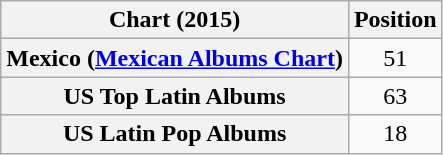<table class="wikitable sortable plainrowheaders">
<tr>
<th scope="col">Chart (2015)</th>
<th scope="col">Position</th>
</tr>
<tr>
<th scope="row">Mexico (<a href='#'>Mexican Albums Chart</a>)</th>
<td style="text-align:center;">51</td>
</tr>
<tr>
<th scope="row">US Top Latin Albums</th>
<td style="text-align:center;">63</td>
</tr>
<tr>
<th scope="row">US Latin Pop Albums</th>
<td style="text-align:center;">18</td>
</tr>
</table>
